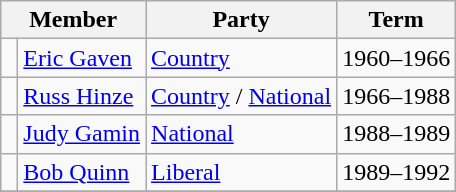<table class="wikitable">
<tr>
<th colspan="2">Member</th>
<th>Party</th>
<th>Term</th>
</tr>
<tr>
<td> </td>
<td><a href='#'>Eric Gaven</a></td>
<td><a href='#'>Country</a></td>
<td>1960–1966</td>
</tr>
<tr>
<td> </td>
<td><a href='#'>Russ Hinze</a></td>
<td><a href='#'>Country</a> / <a href='#'>National</a></td>
<td>1966–1988</td>
</tr>
<tr>
<td> </td>
<td><a href='#'>Judy Gamin</a></td>
<td><a href='#'>National</a></td>
<td>1988–1989</td>
</tr>
<tr>
<td> </td>
<td><a href='#'>Bob Quinn</a></td>
<td><a href='#'>Liberal</a></td>
<td>1989–1992</td>
</tr>
<tr>
</tr>
</table>
